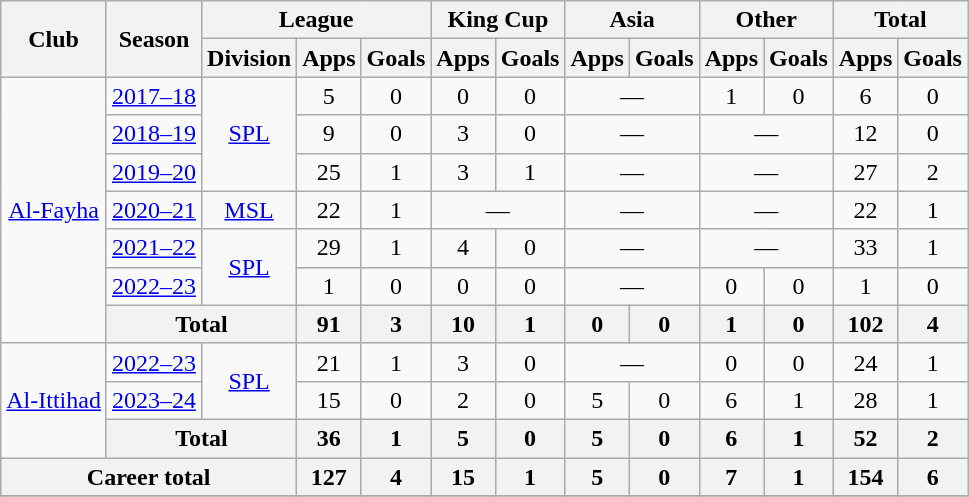<table class="wikitable" style="text-align: center">
<tr>
<th rowspan=2>Club</th>
<th rowspan=2>Season</th>
<th colspan=3>League</th>
<th colspan=2>King Cup</th>
<th colspan=2>Asia</th>
<th colspan=2>Other</th>
<th colspan=2>Total</th>
</tr>
<tr>
<th>Division</th>
<th>Apps</th>
<th>Goals</th>
<th>Apps</th>
<th>Goals</th>
<th>Apps</th>
<th>Goals</th>
<th>Apps</th>
<th>Goals</th>
<th>Apps</th>
<th>Goals</th>
</tr>
<tr>
<td rowspan=7><a href='#'>Al-Fayha</a></td>
<td><a href='#'>2017–18</a></td>
<td rowspan=3><a href='#'>SPL</a></td>
<td>5</td>
<td>0</td>
<td>0</td>
<td>0</td>
<td colspan=2>—</td>
<td>1</td>
<td>0</td>
<td>6</td>
<td>0</td>
</tr>
<tr>
<td><a href='#'>2018–19</a></td>
<td>9</td>
<td>0</td>
<td>3</td>
<td>0</td>
<td colspan=2>—</td>
<td colspan=2>—</td>
<td>12</td>
<td>0</td>
</tr>
<tr>
<td><a href='#'>2019–20</a></td>
<td>25</td>
<td>1</td>
<td>3</td>
<td>1</td>
<td colspan=2>—</td>
<td colspan=2>—</td>
<td>27</td>
<td>2</td>
</tr>
<tr>
<td><a href='#'>2020–21</a></td>
<td><a href='#'>MSL</a></td>
<td>22</td>
<td>1</td>
<td colspan=2>—</td>
<td colspan=2>—</td>
<td colspan=2>—</td>
<td>22</td>
<td>1</td>
</tr>
<tr>
<td><a href='#'>2021–22</a></td>
<td rowspan=2><a href='#'>SPL</a></td>
<td>29</td>
<td>1</td>
<td>4</td>
<td>0</td>
<td colspan=2>—</td>
<td colspan=2>—</td>
<td>33</td>
<td>1</td>
</tr>
<tr>
<td><a href='#'>2022–23</a></td>
<td>1</td>
<td>0</td>
<td>0</td>
<td>0</td>
<td colspan=2>—</td>
<td>0</td>
<td>0</td>
<td>1</td>
<td>0</td>
</tr>
<tr>
<th colspan="2">Total</th>
<th>91</th>
<th>3</th>
<th>10</th>
<th>1</th>
<th>0</th>
<th>0</th>
<th>1</th>
<th>0</th>
<th>102</th>
<th>4</th>
</tr>
<tr>
<td rowspan=3><a href='#'>Al-Ittihad</a></td>
<td><a href='#'>2022–23</a></td>
<td rowspan=2><a href='#'>SPL</a></td>
<td>21</td>
<td>1</td>
<td>3</td>
<td>0</td>
<td colspan=2>—</td>
<td>0</td>
<td>0</td>
<td>24</td>
<td>1</td>
</tr>
<tr>
<td><a href='#'>2023–24</a></td>
<td>15</td>
<td>0</td>
<td>2</td>
<td>0</td>
<td>5</td>
<td>0</td>
<td>6</td>
<td>1</td>
<td>28</td>
<td>1</td>
</tr>
<tr>
<th colspan="2">Total</th>
<th>36</th>
<th>1</th>
<th>5</th>
<th>0</th>
<th>5</th>
<th>0</th>
<th>6</th>
<th>1</th>
<th>52</th>
<th>2</th>
</tr>
<tr>
<th colspan=3>Career total</th>
<th>127</th>
<th>4</th>
<th>15</th>
<th>1</th>
<th>5</th>
<th>0</th>
<th>7</th>
<th>1</th>
<th>154</th>
<th>6</th>
</tr>
<tr>
</tr>
</table>
